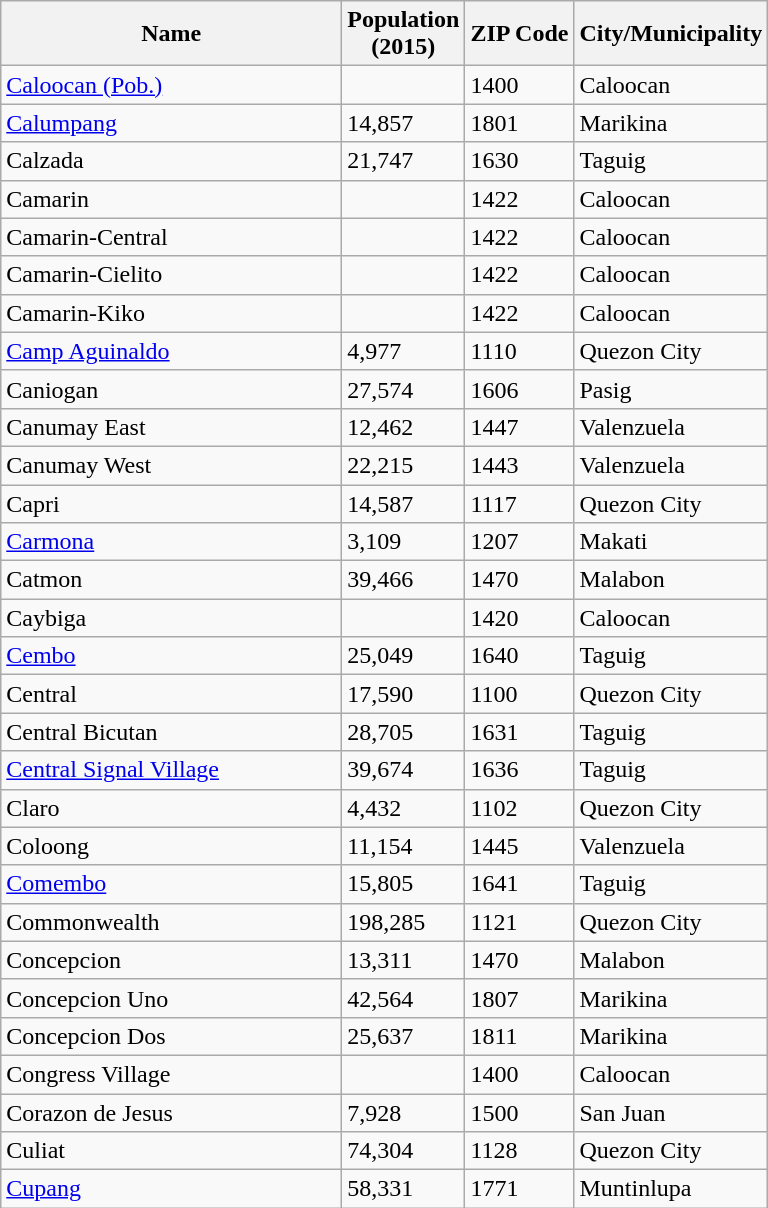<table class="wikitable sortable">
<tr>
<th style="width: 220px;">Name</th>
<th>Population<br>(2015)</th>
<th>ZIP Code</th>
<th>City/Municipality</th>
</tr>
<tr>
<td><a href='#'>Caloocan (Pob.)</a></td>
<td></td>
<td>1400</td>
<td>Caloocan</td>
</tr>
<tr>
<td><a href='#'>Calumpang</a></td>
<td>14,857</td>
<td>1801</td>
<td>Marikina</td>
</tr>
<tr>
<td>Calzada</td>
<td>21,747</td>
<td>1630</td>
<td>Taguig</td>
</tr>
<tr>
<td>Camarin</td>
<td></td>
<td>1422</td>
<td>Caloocan</td>
</tr>
<tr>
<td>Camarin-Central</td>
<td></td>
<td>1422</td>
<td>Caloocan</td>
</tr>
<tr>
<td>Camarin-Cielito</td>
<td></td>
<td>1422</td>
<td>Caloocan</td>
</tr>
<tr>
<td>Camarin-Kiko</td>
<td></td>
<td>1422</td>
<td>Caloocan</td>
</tr>
<tr>
<td><a href='#'>Camp Aguinaldo</a></td>
<td>4,977</td>
<td>1110</td>
<td>Quezon City</td>
</tr>
<tr>
<td>Caniogan</td>
<td>27,574</td>
<td>1606</td>
<td>Pasig</td>
</tr>
<tr>
<td>Canumay East</td>
<td>12,462</td>
<td>1447</td>
<td>Valenzuela</td>
</tr>
<tr>
<td>Canumay West</td>
<td>22,215</td>
<td>1443</td>
<td>Valenzuela</td>
</tr>
<tr>
<td>Capri</td>
<td>14,587</td>
<td>1117</td>
<td>Quezon City</td>
</tr>
<tr>
<td><a href='#'>Carmona</a></td>
<td>3,109</td>
<td>1207</td>
<td>Makati</td>
</tr>
<tr>
<td>Catmon</td>
<td>39,466</td>
<td>1470</td>
<td>Malabon</td>
</tr>
<tr>
<td>Caybiga</td>
<td></td>
<td>1420</td>
<td>Caloocan</td>
</tr>
<tr>
<td><a href='#'>Cembo</a></td>
<td>25,049</td>
<td>1640</td>
<td>Taguig</td>
</tr>
<tr>
<td>Central</td>
<td>17,590</td>
<td>1100</td>
<td>Quezon City</td>
</tr>
<tr>
<td>Central Bicutan</td>
<td>28,705</td>
<td>1631</td>
<td>Taguig</td>
</tr>
<tr>
<td><a href='#'>Central Signal Village</a></td>
<td>39,674</td>
<td>1636</td>
<td>Taguig</td>
</tr>
<tr>
<td>Claro</td>
<td>4,432</td>
<td>1102</td>
<td>Quezon City</td>
</tr>
<tr>
<td>Coloong</td>
<td>11,154</td>
<td>1445</td>
<td>Valenzuela</td>
</tr>
<tr>
<td><a href='#'>Comembo</a></td>
<td>15,805</td>
<td>1641</td>
<td>Taguig</td>
</tr>
<tr>
<td>Commonwealth</td>
<td>198,285</td>
<td>1121</td>
<td>Quezon City</td>
</tr>
<tr>
<td>Concepcion</td>
<td>13,311</td>
<td>1470</td>
<td>Malabon</td>
</tr>
<tr>
<td>Concepcion Uno</td>
<td>42,564</td>
<td>1807</td>
<td>Marikina</td>
</tr>
<tr>
<td>Concepcion Dos</td>
<td>25,637</td>
<td>1811</td>
<td>Marikina</td>
</tr>
<tr>
<td>Congress Village</td>
<td></td>
<td>1400</td>
<td>Caloocan</td>
</tr>
<tr>
<td>Corazon de Jesus</td>
<td>7,928</td>
<td>1500</td>
<td>San Juan</td>
</tr>
<tr>
<td>Culiat</td>
<td>74,304</td>
<td>1128</td>
<td>Quezon City</td>
</tr>
<tr>
<td><a href='#'>Cupang</a></td>
<td>58,331</td>
<td>1771</td>
<td>Muntinlupa</td>
</tr>
</table>
